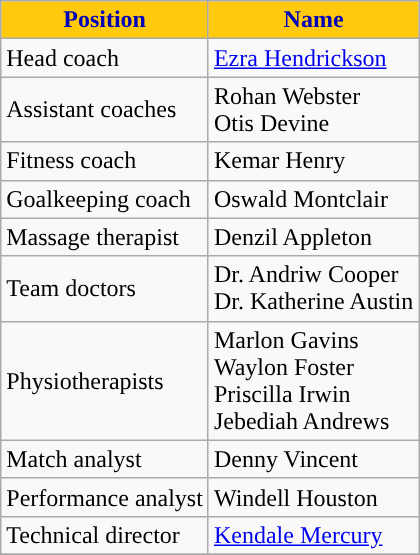<table class="wikitable">
<tr>
<th style="color:#0000B8;background:#FFC90E">Position</th>
<th style="color:#0000B8;background:#FFC90E">Name</th>
</tr>
<tr>
<td>Head coach</td>
<td> <a href='#'>Ezra Hendrickson</a></td>
</tr>
<tr>
<td>Assistant coaches</td>
<td> Rohan Webster<br> Otis Devine</td>
</tr>
<tr>
<td>Fitness coach</td>
<td> Kemar Henry</td>
</tr>
<tr>
<td>Goalkeeping coach</td>
<td> Oswald Montclair</td>
</tr>
<tr>
<td>Massage therapist</td>
<td> Denzil Appleton</td>
</tr>
<tr>
<td>Team doctors</td>
<td> Dr. Andriw Cooper<br> Dr. Katherine Austin</td>
</tr>
<tr>
<td>Physiotherapists</td>
<td> Marlon Gavins<br> Waylon Foster<br> Priscilla Irwin<br> Jebediah Andrews</td>
</tr>
<tr>
<td>Match analyst</td>
<td> Denny Vincent</td>
</tr>
<tr>
<td>Performance analyst</td>
<td> Windell Houston</td>
</tr>
<tr>
<td>Technical director</td>
<td> <a href='#'>Kendale Mercury</a></td>
</tr>
<tr>
</tr>
</table>
